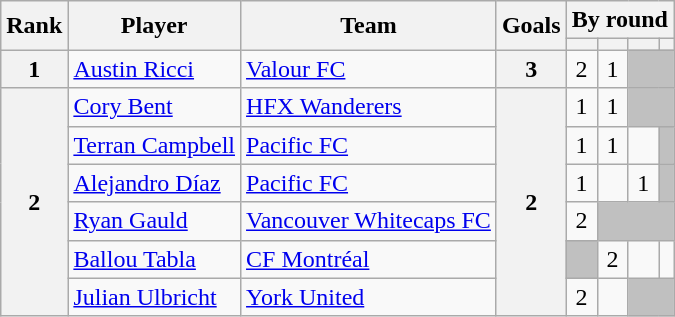<table class="wikitable" style="text-align:center">
<tr>
<th rowspan="2">Rank</th>
<th rowspan="2">Player</th>
<th rowspan="2">Team</th>
<th rowspan="2">Goals</th>
<th colspan="10">By round</th>
</tr>
<tr>
<th></th>
<th></th>
<th></th>
<th></th>
</tr>
<tr>
<th rowspan="1">1</th>
<td align="left"> <a href='#'>Austin Ricci</a></td>
<td align="left"><a href='#'>Valour FC</a></td>
<th rowspan="1">3</th>
<td>2</td>
<td>1</td>
<td bgcolor="silver" colspan=2></td>
</tr>
<tr>
<th rowspan="6">2</th>
<td align="left"> <a href='#'>Cory Bent</a></td>
<td align="left"><a href='#'>HFX Wanderers</a></td>
<th rowspan="6">2</th>
<td>1</td>
<td>1</td>
<td bgcolor="silver" colspan=2></td>
</tr>
<tr>
<td align="left"> <a href='#'>Terran Campbell</a></td>
<td align="left"><a href='#'>Pacific FC</a></td>
<td>1</td>
<td>1</td>
<td></td>
<td bgcolor="silver" colspan=1></td>
</tr>
<tr>
<td align="left"> <a href='#'>Alejandro Díaz</a></td>
<td align="left"><a href='#'>Pacific FC</a></td>
<td>1</td>
<td></td>
<td>1</td>
<td bgcolor="silver" colspan=1></td>
</tr>
<tr>
<td align="left"> <a href='#'>Ryan Gauld</a></td>
<td align="left"><a href='#'>Vancouver Whitecaps FC</a></td>
<td>2</td>
<td bgcolor="silver" colspan=3></td>
</tr>
<tr>
<td align="left"> <a href='#'>Ballou Tabla</a></td>
<td align="left"><a href='#'>CF Montréal</a></td>
<td bgcolor="silver"></td>
<td>2</td>
<td></td>
<td></td>
</tr>
<tr>
<td align="left"> <a href='#'>Julian Ulbricht</a></td>
<td align="left"><a href='#'>York United</a></td>
<td>2</td>
<td></td>
<td bgcolor="silver" colspan=2></td>
</tr>
</table>
